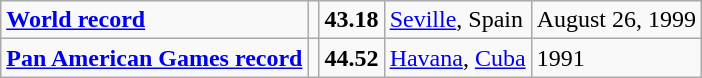<table class="wikitable">
<tr>
<td><strong><a href='#'>World record</a></strong></td>
<td></td>
<td><strong>43.18</strong></td>
<td><a href='#'>Seville</a>, Spain</td>
<td>August 26, 1999</td>
</tr>
<tr>
<td><strong><a href='#'>Pan American Games record</a></strong></td>
<td></td>
<td><strong>44.52</strong></td>
<td><a href='#'>Havana</a>, <a href='#'>Cuba</a></td>
<td>1991</td>
</tr>
</table>
